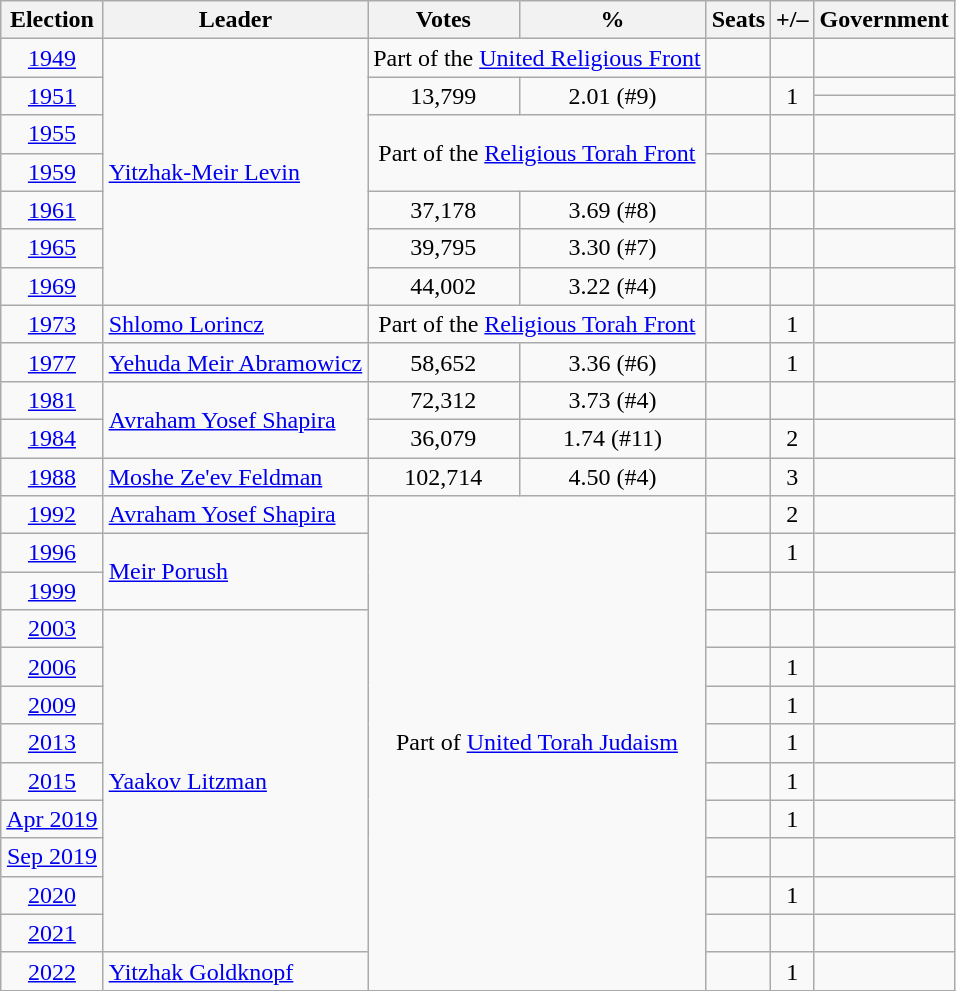<table class=wikitable style=text-align:center>
<tr>
<th>Election</th>
<th>Leader</th>
<th>Votes</th>
<th>%</th>
<th>Seats</th>
<th>+/–</th>
<th>Government</th>
</tr>
<tr>
<td><a href='#'>1949</a></td>
<td align=left rowspan=8><a href='#'>Yitzhak-Meir Levin</a></td>
<td colspan=2>Part of the <a href='#'>United Religious Front</a></td>
<td></td>
<td></td>
<td></td>
</tr>
<tr>
<td rowspan=2><a href='#'>1951</a></td>
<td rowspan=2>13,799</td>
<td rowspan=2>2.01 (#9)</td>
<td rowspan=2></td>
<td rowspan=2> 1</td>
<td></td>
</tr>
<tr>
<td></td>
</tr>
<tr>
<td><a href='#'>1955</a></td>
<td colspan=2 rowspan=2>Part of the <a href='#'>Religious Torah Front</a></td>
<td></td>
<td></td>
<td></td>
</tr>
<tr>
<td><a href='#'>1959</a></td>
<td></td>
<td></td>
<td></td>
</tr>
<tr>
<td><a href='#'>1961</a></td>
<td>37,178</td>
<td>3.69 (#8)</td>
<td></td>
<td></td>
<td></td>
</tr>
<tr>
<td><a href='#'>1965</a></td>
<td>39,795</td>
<td>3.30 (#7)</td>
<td></td>
<td></td>
<td></td>
</tr>
<tr>
<td><a href='#'>1969</a></td>
<td>44,002</td>
<td>3.22 (#4)</td>
<td></td>
<td></td>
<td></td>
</tr>
<tr>
<td><a href='#'>1973</a></td>
<td align=left><a href='#'>Shlomo Lorincz</a></td>
<td colspan=2>Part of the <a href='#'>Religious Torah Front</a></td>
<td></td>
<td> 1</td>
<td></td>
</tr>
<tr>
<td><a href='#'>1977</a></td>
<td align=left><a href='#'>Yehuda Meir Abramowicz</a></td>
<td>58,652</td>
<td>3.36 (#6)</td>
<td></td>
<td> 1</td>
<td></td>
</tr>
<tr>
<td><a href='#'>1981</a></td>
<td align=left rowspan=2><a href='#'>Avraham Yosef Shapira</a></td>
<td>72,312</td>
<td>3.73 (#4)</td>
<td></td>
<td></td>
<td></td>
</tr>
<tr>
<td><a href='#'>1984</a></td>
<td>36,079</td>
<td>1.74 (#11)</td>
<td></td>
<td> 2</td>
<td></td>
</tr>
<tr>
<td><a href='#'>1988</a></td>
<td align=left><a href='#'>Moshe Ze'ev Feldman</a></td>
<td>102,714</td>
<td>4.50 (#4)</td>
<td></td>
<td> 3</td>
<td></td>
</tr>
<tr>
<td><a href='#'>1992</a></td>
<td align=left><a href='#'>Avraham Yosef Shapira</a></td>
<td colspan=2 rowspan=13>Part of <a href='#'>United Torah Judaism</a></td>
<td></td>
<td> 2</td>
<td></td>
</tr>
<tr>
<td><a href='#'>1996</a></td>
<td align=left rowspan=2><a href='#'>Meir Porush</a></td>
<td></td>
<td> 1</td>
<td></td>
</tr>
<tr>
<td><a href='#'>1999</a></td>
<td></td>
<td></td>
<td></td>
</tr>
<tr>
<td><a href='#'>2003</a></td>
<td align=left rowspan=9><a href='#'>Yaakov Litzman</a></td>
<td></td>
<td></td>
<td></td>
</tr>
<tr>
<td><a href='#'>2006</a></td>
<td></td>
<td> 1</td>
<td></td>
</tr>
<tr>
<td><a href='#'>2009</a></td>
<td></td>
<td> 1</td>
<td></td>
</tr>
<tr>
<td><a href='#'>2013</a></td>
<td></td>
<td> 1</td>
<td></td>
</tr>
<tr>
<td><a href='#'>2015</a></td>
<td></td>
<td> 1</td>
<td></td>
</tr>
<tr>
<td><a href='#'>Apr 2019</a></td>
<td></td>
<td> 1</td>
<td></td>
</tr>
<tr>
<td><a href='#'>Sep 2019</a></td>
<td></td>
<td></td>
<td></td>
</tr>
<tr>
<td><a href='#'>2020</a></td>
<td></td>
<td> 1</td>
<td></td>
</tr>
<tr>
<td><a href='#'>2021</a></td>
<td></td>
<td></td>
<td></td>
</tr>
<tr>
<td><a href='#'>2022</a></td>
<td align=left><a href='#'>Yitzhak Goldknopf</a></td>
<td></td>
<td> 1</td>
<td></td>
</tr>
</table>
